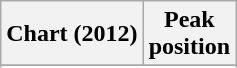<table class="wikitable sortable plainrowheaders" style="text-align:center;">
<tr>
<th scope="col">Chart (2012)</th>
<th scope="col">Peak<br>position</th>
</tr>
<tr>
</tr>
<tr>
</tr>
<tr>
</tr>
</table>
